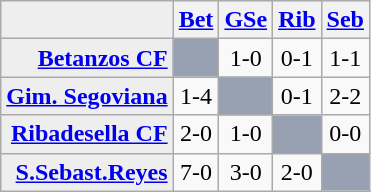<table class="wikitable">
<tr style="background:#eeeeee;">
<td></td>
<th><a href='#'>Bet</a></th>
<th><a href='#'>GSe</a></th>
<th><a href='#'>Rib</a></th>
<th><a href='#'>Seb</a></th>
</tr>
<tr align=center>
<td style="background:#eeeeee;" align=right><strong><a href='#'>Betanzos CF</a></strong></td>
<td style="background:#98A1B2"></td>
<td>1-0</td>
<td>0-1</td>
<td>1-1</td>
</tr>
<tr align=center>
<td style="background:#eeeeee;" align=right><strong><a href='#'>Gim. Segoviana</a></strong></td>
<td>1-4</td>
<td style="background:#98A1B2"></td>
<td>0-1</td>
<td>2-2</td>
</tr>
<tr align=center>
<td style="background:#eeeeee;" align=right><strong><a href='#'>Ribadesella CF</a></strong></td>
<td>2-0</td>
<td>1-0</td>
<td style="background:#98A1B2"></td>
<td>0-0</td>
</tr>
<tr align=center>
<td style="background:#eeeeee;" align=right><strong><a href='#'>S.Sebast.Reyes</a></strong></td>
<td>7-0</td>
<td>3-0</td>
<td>2-0</td>
<td style="background:#98A1B2"></td>
</tr>
</table>
